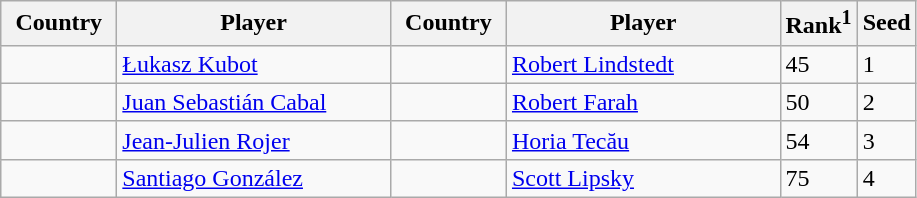<table class="sortable wikitable">
<tr>
<th width="70">Country</th>
<th width="175">Player</th>
<th width="70">Country</th>
<th width="175">Player</th>
<th>Rank<sup>1</sup></th>
<th>Seed</th>
</tr>
<tr>
<td></td>
<td><a href='#'>Łukasz Kubot</a></td>
<td></td>
<td><a href='#'>Robert Lindstedt</a></td>
<td>45</td>
<td>1</td>
</tr>
<tr>
<td></td>
<td><a href='#'>Juan Sebastián Cabal</a></td>
<td></td>
<td><a href='#'>Robert Farah</a></td>
<td>50</td>
<td>2</td>
</tr>
<tr>
<td></td>
<td><a href='#'>Jean-Julien Rojer</a></td>
<td></td>
<td><a href='#'>Horia Tecău</a></td>
<td>54</td>
<td>3</td>
</tr>
<tr>
<td></td>
<td><a href='#'>Santiago González</a></td>
<td></td>
<td><a href='#'>Scott Lipsky</a></td>
<td>75</td>
<td>4</td>
</tr>
</table>
